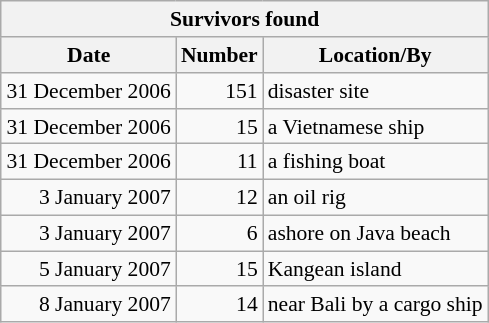<table class="wikitable" style="font-size: 90%"; align="right">
<tr>
<th colspan=9>Survivors found</th>
</tr>
<tr>
<th>Date</th>
<th>Number</th>
<th>Location/By</th>
</tr>
<tr>
<td align="right">31 December 2006</td>
<td align="right">151</td>
<td>disaster site</td>
</tr>
<tr>
<td align="right">31 December 2006</td>
<td align="right">15</td>
<td>a Vietnamese ship</td>
</tr>
<tr>
<td align="right">31 December 2006</td>
<td align="right">11</td>
<td>a fishing boat</td>
</tr>
<tr>
<td align="right">3 January 2007</td>
<td align="right">12</td>
<td>an oil rig</td>
</tr>
<tr>
<td align="right">3 January 2007</td>
<td align="right">6</td>
<td>ashore on Java beach</td>
</tr>
<tr>
<td align="right">5 January 2007</td>
<td align="right">15</td>
<td>Kangean island</td>
</tr>
<tr>
<td align="right">8 January 2007</td>
<td align="right">14</td>
<td>near Bali by a cargo ship</td>
</tr>
</table>
